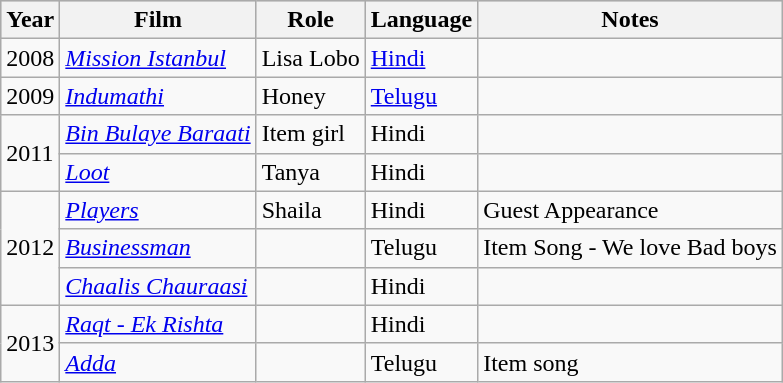<table class="wikitable">
<tr style="background:#ccc; text-align:center;">
<th>Year</th>
<th>Film</th>
<th>Role</th>
<th>Language</th>
<th>Notes</th>
</tr>
<tr>
<td>2008</td>
<td><em><a href='#'>Mission Istanbul</a></em></td>
<td>Lisa Lobo</td>
<td><a href='#'>Hindi</a></td>
<td></td>
</tr>
<tr>
<td>2009</td>
<td><em><a href='#'>Indumathi</a></em></td>
<td>Honey</td>
<td><a href='#'>Telugu</a></td>
<td></td>
</tr>
<tr>
<td rowspan="2">2011</td>
<td><em><a href='#'>Bin Bulaye Baraati</a></em></td>
<td>Item girl</td>
<td>Hindi</td>
<td></td>
</tr>
<tr>
<td><em><a href='#'>Loot</a></em></td>
<td>Tanya</td>
<td>Hindi</td>
<td></td>
</tr>
<tr>
<td rowspan="3">2012</td>
<td><em><a href='#'>Players</a></em></td>
<td>Shaila</td>
<td>Hindi</td>
<td>Guest Appearance</td>
</tr>
<tr>
<td><em><a href='#'>Businessman</a></em></td>
<td></td>
<td>Telugu</td>
<td>Item Song - We love Bad boys</td>
</tr>
<tr>
<td><em><a href='#'>Chaalis Chauraasi</a></em></td>
<td></td>
<td>Hindi</td>
<td></td>
</tr>
<tr>
<td rowspan="2">2013</td>
<td><em><a href='#'>Raqt - Ek Rishta</a></em></td>
<td></td>
<td>Hindi</td>
<td></td>
</tr>
<tr>
<td><em><a href='#'>Adda</a></em></td>
<td></td>
<td>Telugu</td>
<td>Item song</td>
</tr>
</table>
